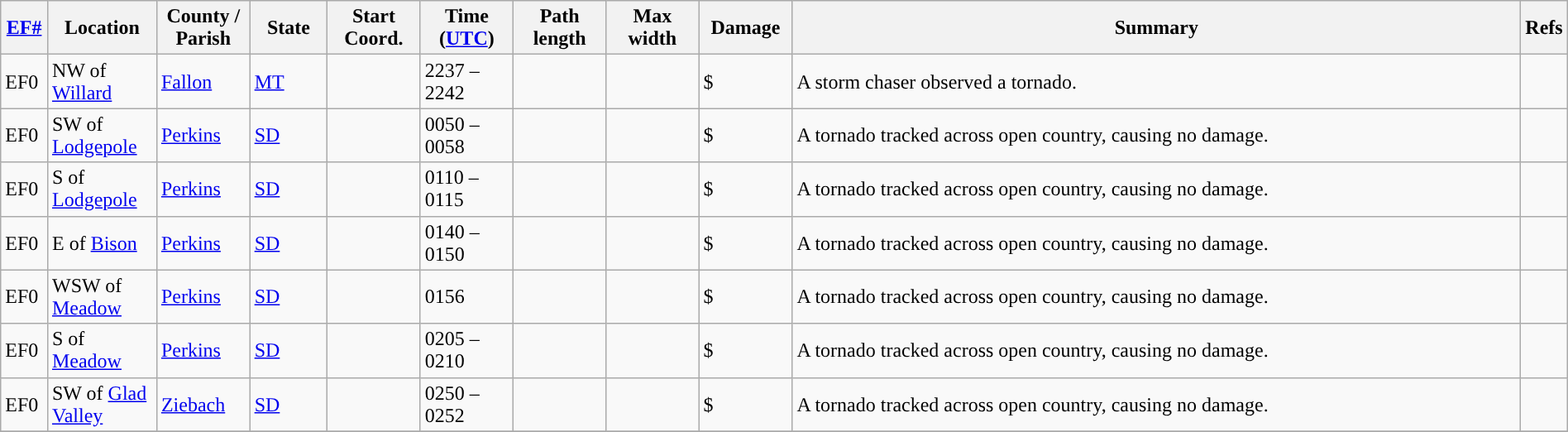<table class="wikitable sortable" style="width:100%;">
<tr>
<th scope="col" width="3%" align="center"><a href='#'>EF#</a></th>
<th scope="col" width="7%" align="center" class="unsortable">Location</th>
<th scope="col" width="6%" align="center" class="unsortable">County / Parish</th>
<th scope="col" width="5%" align="center">State</th>
<th scope="col" width="6%" align="center">Start Coord.</th>
<th scope="col" width="6%" align="center">Time (<a href='#'>UTC</a>)</th>
<th scope="col" width="6%" align="center">Path length</th>
<th scope="col" width="6%" align="center">Max width</th>
<th scope="col" width="6%" align="center">Damage</th>
<th scope="col" width="48%" class="unsortable" align="center">Summary</th>
<th scope="col" width="48%" class="unsortable" align="center">Refs</th>
</tr>
<tr>
<td>EF0</td>
<td>NW of <a href='#'>Willard</a></td>
<td><a href='#'>Fallon</a></td>
<td><a href='#'>MT</a></td>
<td></td>
<td>2237 – 2242</td>
<td></td>
<td></td>
<td>$</td>
<td>A storm chaser observed a tornado.</td>
<td></td>
</tr>
<tr>
<td>EF0</td>
<td>SW of <a href='#'>Lodgepole</a></td>
<td><a href='#'>Perkins</a></td>
<td><a href='#'>SD</a></td>
<td></td>
<td>0050 – 0058</td>
<td></td>
<td></td>
<td>$</td>
<td>A tornado tracked across open country, causing no damage.</td>
<td></td>
</tr>
<tr>
<td>EF0</td>
<td>S of <a href='#'>Lodgepole</a></td>
<td><a href='#'>Perkins</a></td>
<td><a href='#'>SD</a></td>
<td></td>
<td>0110 – 0115</td>
<td></td>
<td></td>
<td>$</td>
<td>A tornado tracked across open country, causing no damage.</td>
<td></td>
</tr>
<tr>
<td>EF0</td>
<td>E of <a href='#'>Bison</a></td>
<td><a href='#'>Perkins</a></td>
<td><a href='#'>SD</a></td>
<td></td>
<td>0140 – 0150</td>
<td></td>
<td></td>
<td>$</td>
<td>A tornado tracked across open country, causing no damage.</td>
<td></td>
</tr>
<tr>
<td>EF0</td>
<td>WSW of <a href='#'>Meadow</a></td>
<td><a href='#'>Perkins</a></td>
<td><a href='#'>SD</a></td>
<td></td>
<td>0156</td>
<td></td>
<td></td>
<td>$</td>
<td>A tornado tracked across open country, causing no damage.</td>
<td></td>
</tr>
<tr>
<td>EF0</td>
<td>S of <a href='#'>Meadow</a></td>
<td><a href='#'>Perkins</a></td>
<td><a href='#'>SD</a></td>
<td></td>
<td>0205 – 0210</td>
<td></td>
<td></td>
<td>$</td>
<td>A tornado tracked across open country, causing no damage.</td>
<td></td>
</tr>
<tr>
<td>EF0</td>
<td>SW of <a href='#'>Glad Valley</a></td>
<td><a href='#'>Ziebach</a></td>
<td><a href='#'>SD</a></td>
<td></td>
<td>0250 – 0252</td>
<td></td>
<td></td>
<td>$</td>
<td>A tornado tracked across open country, causing no damage.</td>
<td></td>
</tr>
<tr>
</tr>
</table>
